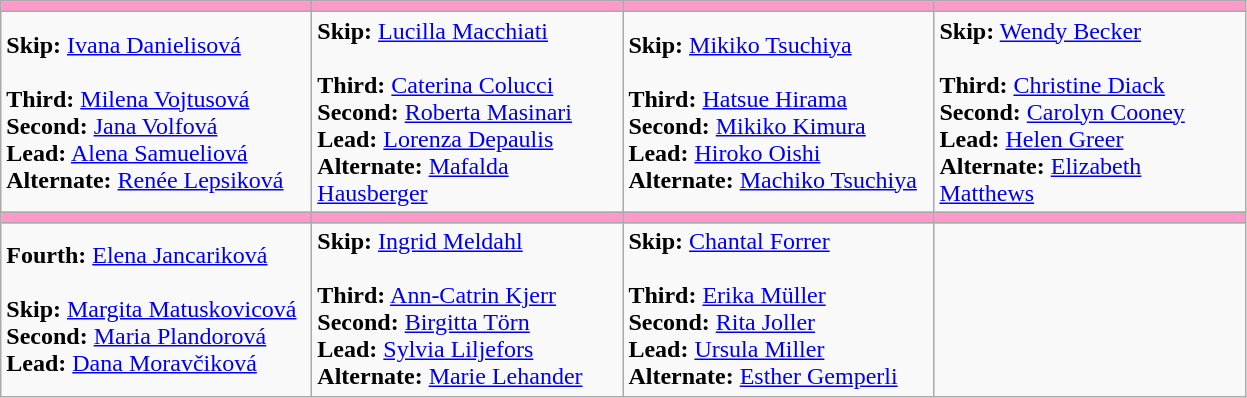<table class="wikitable">
<tr>
<th style="background: #FF99CC;" width="200"></th>
<th style="background: #FF99CC;" width="200"></th>
<th style="background: #FF99CC;" width="200"></th>
<th style="background: #FF99CC;" width="200"></th>
</tr>
<tr>
<td><strong>Skip:</strong> <a href='#'>Ivana Danielisová</a><br><br><strong>Third:</strong> <a href='#'>Milena Vojtusová</a><br>
<strong>Second:</strong> <a href='#'>Jana Volfová</a><br>
<strong>Lead:</strong> <a href='#'>Alena Samueliová</a><br>
<strong>Alternate:</strong> <a href='#'>Renée Lepsiková</a></td>
<td><strong>Skip:</strong> <a href='#'>Lucilla Macchiati</a><br><br><strong>Third:</strong> <a href='#'>Caterina Colucci</a><br>
<strong>Second:</strong> <a href='#'>Roberta Masinari</a><br>
<strong>Lead:</strong> <a href='#'>Lorenza Depaulis</a><br>
<strong>Alternate:</strong> <a href='#'>Mafalda Hausberger</a></td>
<td><strong>Skip:</strong> <a href='#'>Mikiko Tsuchiya</a><br><br><strong>Third:</strong> <a href='#'>Hatsue Hirama</a><br>
<strong>Second:</strong> <a href='#'>Mikiko Kimura</a><br>
<strong>Lead:</strong> <a href='#'>Hiroko Oishi</a><br>
<strong>Alternate:</strong> <a href='#'>Machiko Tsuchiya</a></td>
<td><strong>Skip:</strong> <a href='#'>Wendy Becker</a><br><br><strong>Third:</strong> <a href='#'>Christine Diack</a><br>
<strong>Second:</strong> <a href='#'>Carolyn Cooney</a><br>
<strong>Lead:</strong> <a href='#'>Helen Greer</a><br>
<strong>Alternate:</strong> <a href='#'>Elizabeth Matthews</a></td>
</tr>
<tr>
<th style="background: #FF99CC;" width="200"></th>
<th style="background: #FF99CC;" width="200"></th>
<th style="background: #FF99CC;" width="200"></th>
<th style="background: #FF99CC;" width="200"></th>
</tr>
<tr>
<td><strong>Fourth:</strong> <a href='#'>Elena Jancariková</a><br><br><strong>Skip:</strong> <a href='#'>Margita Matuskovicová</a><br>
<strong>Second:</strong> <a href='#'>Maria Plandorová</a><br>
<strong>Lead:</strong> <a href='#'>Dana Moravčiková</a></td>
<td><strong>Skip:</strong> <a href='#'>Ingrid Meldahl</a><br><br><strong>Third:</strong> <a href='#'>Ann-Catrin Kjerr</a><br>
<strong>Second:</strong> <a href='#'>Birgitta Törn</a><br>
<strong>Lead:</strong> <a href='#'>Sylvia Liljefors</a><br>
<strong>Alternate:</strong> <a href='#'>Marie Lehander</a></td>
<td><strong>Skip:</strong> <a href='#'>Chantal Forrer</a><br><br><strong>Third:</strong> <a href='#'>Erika Müller</a><br>
<strong>Second:</strong> <a href='#'>Rita Joller</a><br>
<strong>Lead:</strong> <a href='#'>Ursula Miller</a><br>
<strong>Alternate:</strong> <a href='#'>Esther Gemperli</a></td>
<td></td>
</tr>
</table>
